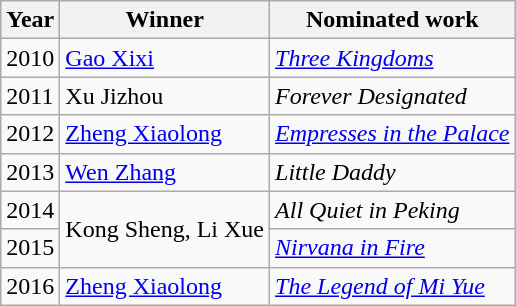<table class="wikitable">
<tr>
<th>Year</th>
<th>Winner</th>
<th>Nominated work</th>
</tr>
<tr>
<td>2010</td>
<td><a href='#'>Gao Xixi</a></td>
<td><em><a href='#'>Three Kingdoms</a></em></td>
</tr>
<tr>
<td>2011</td>
<td>Xu Jizhou</td>
<td><em>Forever Designated</em></td>
</tr>
<tr>
<td>2012</td>
<td><a href='#'>Zheng Xiaolong</a></td>
<td><em><a href='#'>Empresses in the Palace</a></em></td>
</tr>
<tr>
<td>2013</td>
<td><a href='#'>Wen Zhang</a></td>
<td><em>Little Daddy</em></td>
</tr>
<tr>
<td>2014</td>
<td rowspan=2>Kong Sheng, Li Xue</td>
<td><em>All Quiet in Peking</em></td>
</tr>
<tr>
<td>2015</td>
<td><em><a href='#'>Nirvana in Fire</a></em></td>
</tr>
<tr>
<td>2016</td>
<td><a href='#'>Zheng Xiaolong</a></td>
<td><em><a href='#'>The Legend of Mi Yue</a></em></td>
</tr>
</table>
